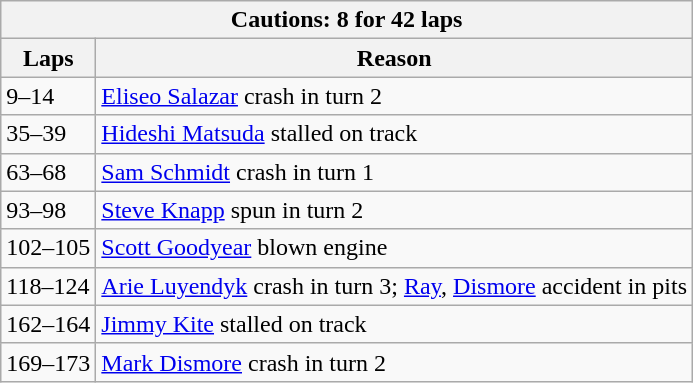<table class="wikitable">
<tr>
<th colspan=2>Cautions: 8 for 42 laps</th>
</tr>
<tr>
<th>Laps</th>
<th>Reason</th>
</tr>
<tr>
<td>9–14</td>
<td><a href='#'>Eliseo Salazar</a> crash in turn 2</td>
</tr>
<tr>
<td>35–39</td>
<td><a href='#'>Hideshi Matsuda</a> stalled on track</td>
</tr>
<tr>
<td>63–68</td>
<td><a href='#'>Sam Schmidt</a> crash in turn 1</td>
</tr>
<tr>
<td>93–98</td>
<td><a href='#'>Steve Knapp</a> spun in turn 2</td>
</tr>
<tr>
<td>102–105</td>
<td><a href='#'>Scott Goodyear</a> blown engine</td>
</tr>
<tr>
<td>118–124</td>
<td><a href='#'>Arie Luyendyk</a> crash in turn 3; <a href='#'>Ray</a>, <a href='#'>Dismore</a> accident in pits</td>
</tr>
<tr>
<td>162–164</td>
<td><a href='#'>Jimmy Kite</a> stalled on track</td>
</tr>
<tr>
<td>169–173</td>
<td><a href='#'>Mark Dismore</a> crash in turn 2</td>
</tr>
</table>
